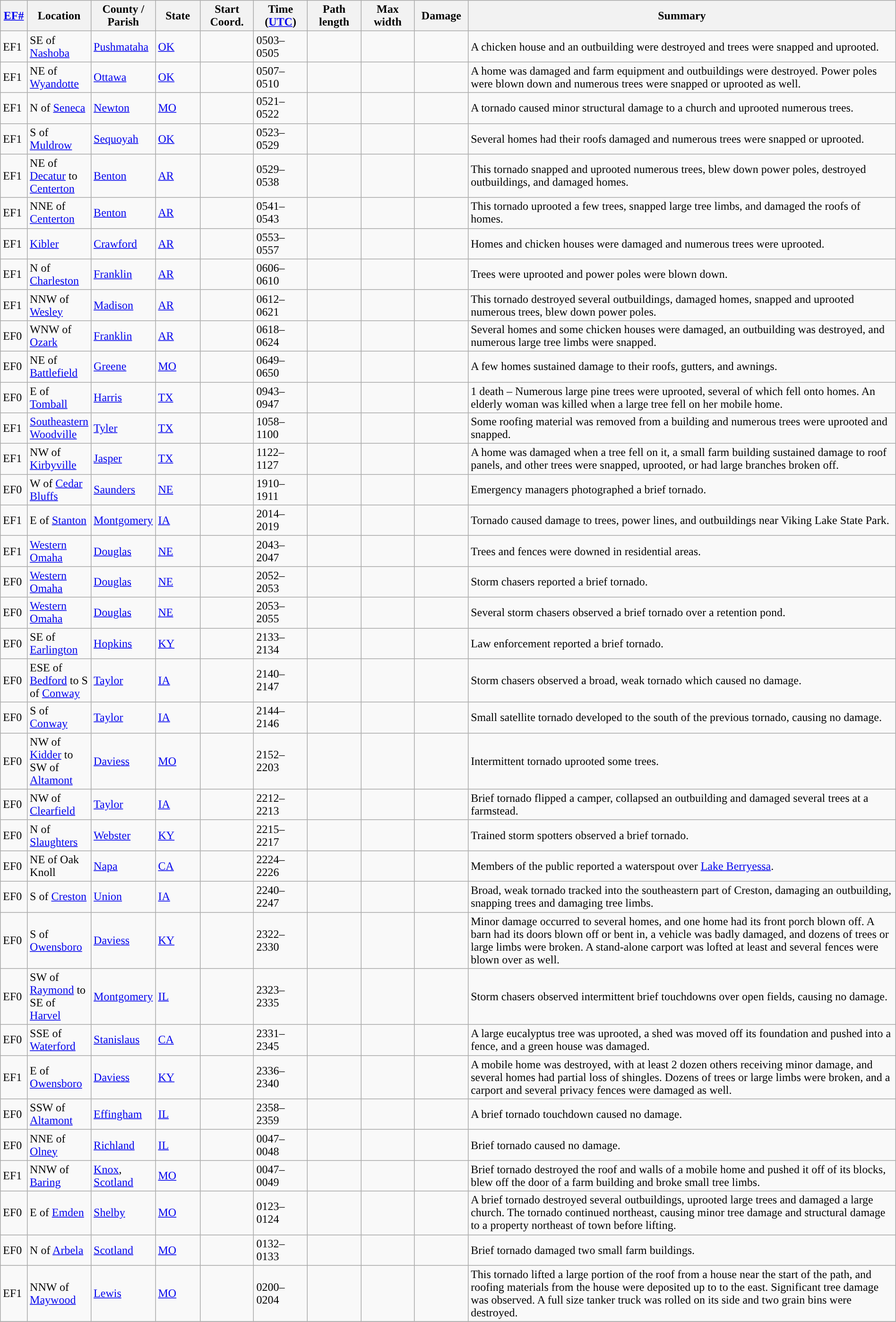<table class="wikitable sortable" style="width:100%;">
<tr>
<th scope="col" width="3%" align="center"><a href='#'>EF#</a></th>
<th scope="col" width="7%" align="center" class="unsortable">Location</th>
<th scope="col" width="6%" align="center" class="unsortable">County / Parish</th>
<th scope="col" width="5%" align="center">State</th>
<th scope="col" width="6%" align="center">Start Coord.</th>
<th scope="col" width="6%" align="center">Time (<a href='#'>UTC</a>)</th>
<th scope="col" width="6%" align="center">Path length</th>
<th scope="col" width="6%" align="center">Max width</th>
<th scope="col" width="6%" align="center">Damage</th>
<th scope="col" width="48%" class="unsortable" align="center">Summary</th>
</tr>
<tr>
<td>EF1</td>
<td>SE of <a href='#'>Nashoba</a></td>
<td><a href='#'>Pushmataha</a></td>
<td><a href='#'>OK</a></td>
<td></td>
<td>0503–0505</td>
<td></td>
<td></td>
<td></td>
<td>A chicken house and an outbuilding were destroyed and trees were snapped and uprooted.</td>
</tr>
<tr>
<td>EF1</td>
<td>NE of <a href='#'>Wyandotte</a></td>
<td><a href='#'>Ottawa</a></td>
<td><a href='#'>OK</a></td>
<td></td>
<td>0507–0510</td>
<td></td>
<td></td>
<td></td>
<td>A home was damaged and farm equipment and outbuildings were destroyed. Power poles were blown down and numerous trees were snapped or uprooted as well.</td>
</tr>
<tr>
<td>EF1</td>
<td>N of <a href='#'>Seneca</a></td>
<td><a href='#'>Newton</a></td>
<td><a href='#'>MO</a></td>
<td></td>
<td>0521–0522</td>
<td></td>
<td></td>
<td></td>
<td>A tornado caused minor structural damage to a church and uprooted numerous trees.</td>
</tr>
<tr>
<td>EF1</td>
<td>S of <a href='#'>Muldrow</a></td>
<td><a href='#'>Sequoyah</a></td>
<td><a href='#'>OK</a></td>
<td></td>
<td>0523–0529</td>
<td></td>
<td></td>
<td></td>
<td>Several homes had their roofs damaged and numerous trees were snapped or uprooted.</td>
</tr>
<tr>
<td>EF1</td>
<td>NE of <a href='#'>Decatur</a> to <a href='#'>Centerton</a></td>
<td><a href='#'>Benton</a></td>
<td><a href='#'>AR</a></td>
<td></td>
<td>0529–0538</td>
<td></td>
<td></td>
<td></td>
<td>This tornado snapped and uprooted numerous trees, blew down power poles, destroyed outbuildings, and damaged homes.</td>
</tr>
<tr>
<td>EF1</td>
<td>NNE of <a href='#'>Centerton</a></td>
<td><a href='#'>Benton</a></td>
<td><a href='#'>AR</a></td>
<td></td>
<td>0541–0543</td>
<td></td>
<td></td>
<td></td>
<td>This tornado uprooted a few trees, snapped large tree limbs, and damaged the roofs of homes.</td>
</tr>
<tr>
<td>EF1</td>
<td><a href='#'>Kibler</a></td>
<td><a href='#'>Crawford</a></td>
<td><a href='#'>AR</a></td>
<td></td>
<td>0553–0557</td>
<td></td>
<td></td>
<td></td>
<td>Homes and chicken houses were damaged and numerous trees were uprooted.</td>
</tr>
<tr>
<td>EF1</td>
<td>N of <a href='#'>Charleston</a></td>
<td><a href='#'>Franklin</a></td>
<td><a href='#'>AR</a></td>
<td></td>
<td>0606–0610</td>
<td></td>
<td></td>
<td></td>
<td>Trees were uprooted and power poles were blown down.</td>
</tr>
<tr>
<td>EF1</td>
<td>NNW of <a href='#'>Wesley</a></td>
<td><a href='#'>Madison</a></td>
<td><a href='#'>AR</a></td>
<td></td>
<td>0612–0621</td>
<td></td>
<td></td>
<td></td>
<td>This tornado destroyed several outbuildings, damaged homes, snapped and uprooted numerous trees, blew down power poles.</td>
</tr>
<tr>
<td>EF0</td>
<td>WNW of <a href='#'>Ozark</a></td>
<td><a href='#'>Franklin</a></td>
<td><a href='#'>AR</a></td>
<td></td>
<td>0618–0624</td>
<td></td>
<td></td>
<td></td>
<td>Several homes and some chicken houses were damaged, an outbuilding was destroyed, and numerous large tree limbs were snapped.</td>
</tr>
<tr>
<td>EF0</td>
<td>NE of <a href='#'>Battlefield</a></td>
<td><a href='#'>Greene</a></td>
<td><a href='#'>MO</a></td>
<td></td>
<td>0649–0650</td>
<td></td>
<td></td>
<td></td>
<td>A few homes sustained damage to their roofs, gutters, and awnings.</td>
</tr>
<tr>
<td>EF0</td>
<td>E of <a href='#'>Tomball</a></td>
<td><a href='#'>Harris</a></td>
<td><a href='#'>TX</a></td>
<td></td>
<td>0943–0947</td>
<td></td>
<td></td>
<td></td>
<td>1 death – Numerous large pine trees were uprooted, several of which fell onto homes. An elderly woman was killed when a large tree fell on her mobile home.</td>
</tr>
<tr>
<td>EF1</td>
<td><a href='#'>Southeastern Woodville</a></td>
<td><a href='#'>Tyler</a></td>
<td><a href='#'>TX</a></td>
<td></td>
<td>1058–1100</td>
<td></td>
<td></td>
<td></td>
<td>Some roofing material was removed from a building and numerous trees were uprooted and snapped.</td>
</tr>
<tr>
<td>EF1</td>
<td>NW of <a href='#'>Kirbyville</a></td>
<td><a href='#'>Jasper</a></td>
<td><a href='#'>TX</a></td>
<td></td>
<td>1122–1127</td>
<td></td>
<td></td>
<td></td>
<td>A home was damaged when a tree fell on it, a small farm building sustained damage to roof panels, and other trees were snapped, uprooted, or had large branches broken off.</td>
</tr>
<tr>
<td>EF0</td>
<td>W of <a href='#'>Cedar Bluffs</a></td>
<td><a href='#'>Saunders</a></td>
<td><a href='#'>NE</a></td>
<td></td>
<td>1910–1911</td>
<td></td>
<td></td>
<td></td>
<td>Emergency managers photographed a brief tornado.</td>
</tr>
<tr>
<td>EF1</td>
<td>E of <a href='#'>Stanton</a></td>
<td><a href='#'>Montgomery</a></td>
<td><a href='#'>IA</a></td>
<td></td>
<td>2014–2019</td>
<td></td>
<td></td>
<td></td>
<td>Tornado caused damage to trees, power lines, and outbuildings near Viking Lake State Park.</td>
</tr>
<tr>
<td>EF1</td>
<td><a href='#'>Western Omaha</a></td>
<td><a href='#'>Douglas</a></td>
<td><a href='#'>NE</a></td>
<td></td>
<td>2043–2047</td>
<td></td>
<td></td>
<td></td>
<td>Trees and fences were downed in residential areas.</td>
</tr>
<tr>
<td>EF0</td>
<td><a href='#'>Western Omaha</a></td>
<td><a href='#'>Douglas</a></td>
<td><a href='#'>NE</a></td>
<td></td>
<td>2052–2053</td>
<td></td>
<td></td>
<td></td>
<td>Storm chasers reported a brief tornado.</td>
</tr>
<tr>
<td>EF0</td>
<td><a href='#'>Western Omaha</a></td>
<td><a href='#'>Douglas</a></td>
<td><a href='#'>NE</a></td>
<td></td>
<td>2053–2055</td>
<td></td>
<td></td>
<td></td>
<td>Several storm chasers observed a brief tornado over a retention pond.</td>
</tr>
<tr>
<td>EF0</td>
<td>SE of <a href='#'>Earlington</a></td>
<td><a href='#'>Hopkins</a></td>
<td><a href='#'>KY</a></td>
<td></td>
<td>2133–2134</td>
<td></td>
<td></td>
<td></td>
<td>Law enforcement reported a brief tornado.</td>
</tr>
<tr>
<td>EF0</td>
<td>ESE of <a href='#'>Bedford</a> to S of <a href='#'>Conway</a></td>
<td><a href='#'>Taylor</a></td>
<td><a href='#'>IA</a></td>
<td></td>
<td>2140–2147</td>
<td></td>
<td></td>
<td></td>
<td>Storm chasers observed a broad, weak tornado which caused no damage.</td>
</tr>
<tr>
<td>EF0</td>
<td>S of <a href='#'>Conway</a></td>
<td><a href='#'>Taylor</a></td>
<td><a href='#'>IA</a></td>
<td></td>
<td>2144–2146</td>
<td></td>
<td></td>
<td></td>
<td>Small satellite tornado developed to the south of the previous tornado, causing no damage.</td>
</tr>
<tr>
<td>EF0</td>
<td>NW of <a href='#'>Kidder</a> to SW of <a href='#'>Altamont</a></td>
<td><a href='#'>Daviess</a></td>
<td><a href='#'>MO</a></td>
<td></td>
<td>2152–2203</td>
<td></td>
<td></td>
<td></td>
<td>Intermittent tornado uprooted some trees.</td>
</tr>
<tr>
<td>EF0</td>
<td>NW of <a href='#'>Clearfield</a></td>
<td><a href='#'>Taylor</a></td>
<td><a href='#'>IA</a></td>
<td></td>
<td>2212–2213</td>
<td></td>
<td></td>
<td></td>
<td>Brief tornado flipped a camper, collapsed an outbuilding and damaged several trees at a farmstead.</td>
</tr>
<tr>
<td>EF0</td>
<td>N of <a href='#'>Slaughters</a></td>
<td><a href='#'>Webster</a></td>
<td><a href='#'>KY</a></td>
<td></td>
<td>2215–2217</td>
<td></td>
<td></td>
<td></td>
<td>Trained storm spotters observed a brief tornado.</td>
</tr>
<tr>
<td>EF0</td>
<td>NE of Oak Knoll</td>
<td><a href='#'>Napa</a></td>
<td><a href='#'>CA</a></td>
<td></td>
<td>2224–2226</td>
<td></td>
<td></td>
<td></td>
<td>Members of the public reported a waterspout over <a href='#'>Lake Berryessa</a>.</td>
</tr>
<tr>
<td>EF0</td>
<td>S of <a href='#'>Creston</a></td>
<td><a href='#'>Union</a></td>
<td><a href='#'>IA</a></td>
<td></td>
<td>2240–2247</td>
<td></td>
<td></td>
<td></td>
<td>Broad, weak tornado tracked into the southeastern part of Creston, damaging an outbuilding, snapping trees and damaging tree limbs.</td>
</tr>
<tr>
<td>EF0</td>
<td>S of <a href='#'>Owensboro</a></td>
<td><a href='#'>Daviess</a></td>
<td><a href='#'>KY</a></td>
<td></td>
<td>2322–2330</td>
<td></td>
<td></td>
<td></td>
<td>Minor damage occurred to several homes, and one home had its front porch blown off. A barn had its doors blown off or bent in, a vehicle was badly damaged, and dozens of trees or large limbs were broken. A stand-alone carport was lofted at least  and several fences were blown over as well.</td>
</tr>
<tr>
<td>EF0</td>
<td>SW of <a href='#'>Raymond</a> to SE of <a href='#'>Harvel</a></td>
<td><a href='#'>Montgomery</a></td>
<td><a href='#'>IL</a></td>
<td></td>
<td>2323–2335</td>
<td></td>
<td></td>
<td></td>
<td>Storm chasers observed intermittent brief touchdowns over open fields, causing no damage.</td>
</tr>
<tr>
<td>EF0</td>
<td>SSE of <a href='#'>Waterford</a></td>
<td><a href='#'>Stanislaus</a></td>
<td><a href='#'>CA</a></td>
<td></td>
<td>2331–2345</td>
<td></td>
<td></td>
<td></td>
<td>A large eucalyptus tree was uprooted, a shed was moved off its foundation and pushed into a fence, and a green house was damaged.</td>
</tr>
<tr>
<td>EF1</td>
<td>E of <a href='#'>Owensboro</a></td>
<td><a href='#'>Daviess</a></td>
<td><a href='#'>KY</a></td>
<td></td>
<td>2336–2340</td>
<td></td>
<td></td>
<td></td>
<td>A mobile home was destroyed, with at least 2 dozen others receiving minor damage, and several homes had partial loss of shingles. Dozens of trees or large limbs were broken, and a carport and several privacy fences were damaged as well.</td>
</tr>
<tr>
<td>EF0</td>
<td>SSW of <a href='#'>Altamont</a></td>
<td><a href='#'>Effingham</a></td>
<td><a href='#'>IL</a></td>
<td></td>
<td>2358–2359</td>
<td></td>
<td></td>
<td></td>
<td>A brief tornado touchdown caused no damage.</td>
</tr>
<tr>
<td>EF0</td>
<td>NNE of <a href='#'>Olney</a></td>
<td><a href='#'>Richland</a></td>
<td><a href='#'>IL</a></td>
<td></td>
<td>0047–0048</td>
<td></td>
<td></td>
<td></td>
<td>Brief tornado caused no damage.</td>
</tr>
<tr>
<td>EF1</td>
<td>NNW of <a href='#'>Baring</a></td>
<td><a href='#'>Knox</a>, <a href='#'>Scotland</a></td>
<td><a href='#'>MO</a></td>
<td></td>
<td>0047–0049</td>
<td></td>
<td></td>
<td></td>
<td>Brief tornado destroyed the roof and walls of a mobile home and pushed it off of its blocks, blew off the door of a farm building and broke small tree limbs.</td>
</tr>
<tr>
<td>EF0</td>
<td>E of <a href='#'>Emden</a></td>
<td><a href='#'>Shelby</a></td>
<td><a href='#'>MO</a></td>
<td></td>
<td>0123–0124</td>
<td></td>
<td></td>
<td></td>
<td>A brief tornado destroyed several outbuildings, uprooted large trees and damaged a large church. The tornado continued northeast, causing minor tree damage and structural damage to a property northeast of town before lifting.</td>
</tr>
<tr>
<td>EF0</td>
<td>N of <a href='#'>Arbela</a></td>
<td><a href='#'>Scotland</a></td>
<td><a href='#'>MO</a></td>
<td></td>
<td>0132–0133</td>
<td></td>
<td></td>
<td></td>
<td>Brief tornado damaged two small farm buildings.</td>
</tr>
<tr>
<td>EF1</td>
<td>NNW of <a href='#'>Maywood</a></td>
<td><a href='#'>Lewis</a></td>
<td><a href='#'>MO</a></td>
<td></td>
<td>0200–0204</td>
<td></td>
<td></td>
<td></td>
<td>This tornado lifted a large portion of the roof from a house near the start of the path, and roofing materials from the house were deposited up to  to the east. Significant tree damage was observed. A full size tanker truck was rolled on its side and two grain bins were destroyed.</td>
</tr>
<tr>
</tr>
</table>
